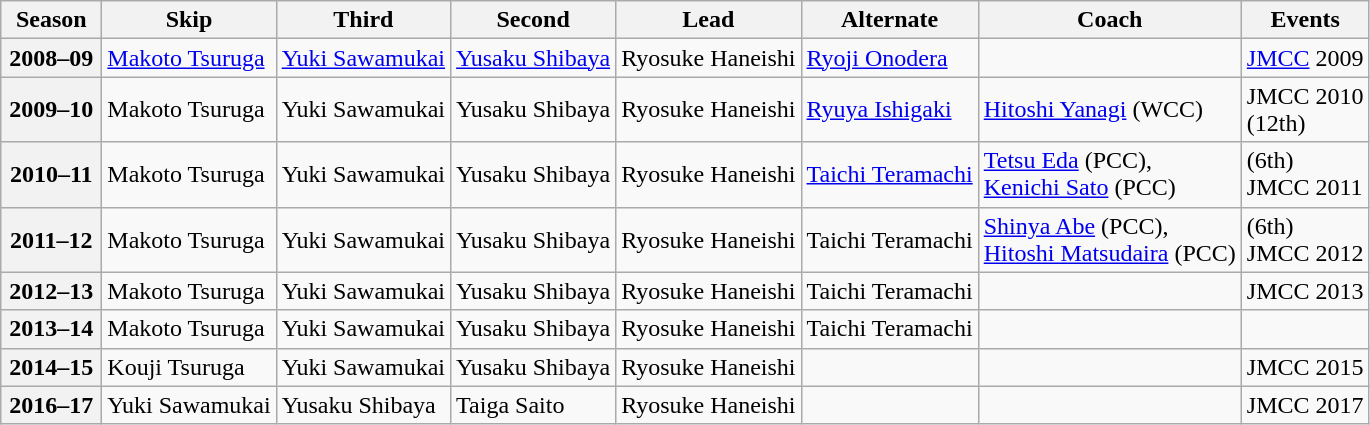<table class="wikitable">
<tr>
<th scope="col" width=60>Season</th>
<th scope="col">Skip</th>
<th scope="col">Third</th>
<th scope="col">Second</th>
<th scope="col">Lead</th>
<th scope="col">Alternate</th>
<th scope="col">Coach</th>
<th scope="col">Events</th>
</tr>
<tr>
<th scope="row">2008–09</th>
<td><a href='#'>Makoto Tsuruga</a></td>
<td><a href='#'>Yuki Sawamukai</a></td>
<td><a href='#'>Yusaku Shibaya</a></td>
<td>Ryosuke Haneishi</td>
<td><a href='#'>Ryoji Onodera</a></td>
<td></td>
<td><a href='#'>JMCC</a> 2009 </td>
</tr>
<tr>
<th scope="row">2009–10</th>
<td>Makoto Tsuruga</td>
<td>Yuki Sawamukai</td>
<td>Yusaku Shibaya</td>
<td>Ryosuke Haneishi</td>
<td><a href='#'>Ryuya Ishigaki</a></td>
<td><a href='#'>Hitoshi Yanagi</a> (WCC)</td>
<td>JMCC 2010 <br> (12th)</td>
</tr>
<tr>
<th scope="row">2010–11</th>
<td>Makoto Tsuruga</td>
<td>Yuki Sawamukai</td>
<td>Yusaku Shibaya</td>
<td>Ryosuke Haneishi</td>
<td><a href='#'>Taichi Teramachi</a></td>
<td><a href='#'>Tetsu Eda</a> (PCC),<br><a href='#'>Kenichi Sato</a> (PCC)</td>
<td> (6th)<br>JMCC 2011 </td>
</tr>
<tr>
<th scope="row">2011–12</th>
<td>Makoto Tsuruga</td>
<td>Yuki Sawamukai</td>
<td>Yusaku Shibaya</td>
<td>Ryosuke Haneishi</td>
<td>Taichi Teramachi</td>
<td><a href='#'>Shinya Abe</a> (PCC),<br><a href='#'>Hitoshi Matsudaira</a> (PCC)</td>
<td> (6th)<br>JMCC 2012 </td>
</tr>
<tr>
<th scope="row">2012–13</th>
<td>Makoto Tsuruga</td>
<td>Yuki Sawamukai</td>
<td>Yusaku Shibaya</td>
<td>Ryosuke Haneishi</td>
<td>Taichi Teramachi</td>
<td></td>
<td>JMCC 2013 </td>
</tr>
<tr>
<th scope="row">2013–14</th>
<td>Makoto Tsuruga</td>
<td>Yuki Sawamukai</td>
<td>Yusaku Shibaya</td>
<td>Ryosuke Haneishi</td>
<td>Taichi Teramachi</td>
<td></td>
<td></td>
</tr>
<tr>
<th scope="row">2014–15</th>
<td>Kouji Tsuruga</td>
<td>Yuki Sawamukai</td>
<td>Yusaku Shibaya</td>
<td>Ryosuke Haneishi</td>
<td></td>
<td></td>
<td>JMCC 2015 </td>
</tr>
<tr>
<th scope="row">2016–17</th>
<td>Yuki Sawamukai</td>
<td>Yusaku Shibaya</td>
<td>Taiga Saito</td>
<td>Ryosuke Haneishi</td>
<td></td>
<td></td>
<td>JMCC 2017 </td>
</tr>
</table>
